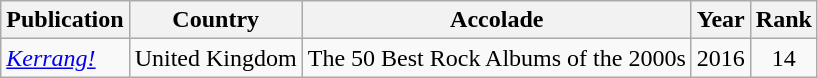<table class="wikitable">
<tr>
<th>Publication</th>
<th>Country</th>
<th>Accolade</th>
<th>Year</th>
<th>Rank</th>
</tr>
<tr>
<td><em><a href='#'>Kerrang!</a></em></td>
<td>United Kingdom</td>
<td>The 50 Best Rock Albums of the 2000s</td>
<td>2016</td>
<td style="text-align:center;">14</td>
</tr>
</table>
